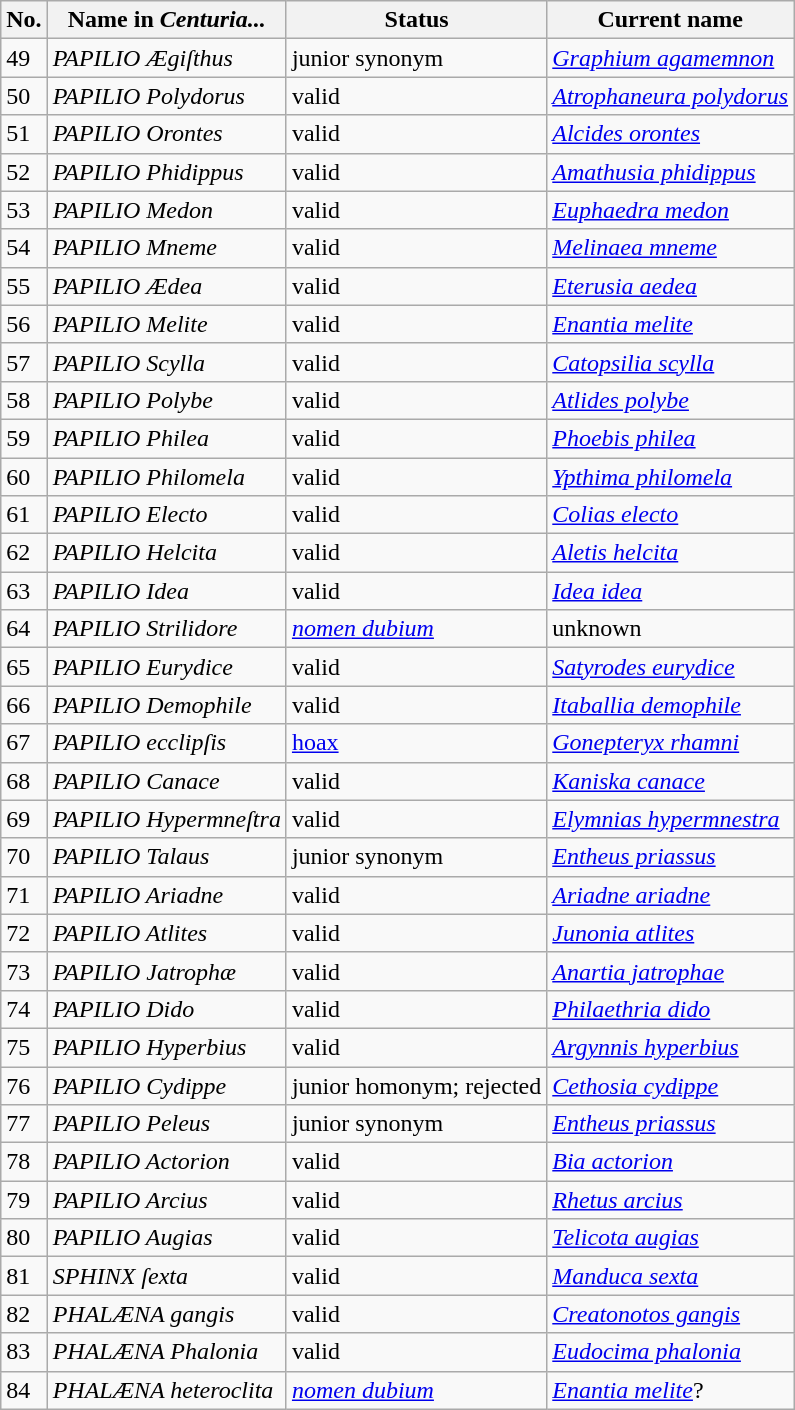<table class="wikitable sortable">
<tr>
<th>No.</th>
<th>Name in <em>Centuria...</em></th>
<th>Status</th>
<th>Current name</th>
</tr>
<tr>
<td>49</td>
<td><em>PAPILIO Ægiſthus</em></td>
<td>junior synonym </td>
<td><em><a href='#'>Graphium agamemnon</a></em></td>
</tr>
<tr>
<td>50</td>
<td><em>PAPILIO Polydorus</em></td>
<td>valid </td>
<td><em><a href='#'>Atrophaneura polydorus</a></em></td>
</tr>
<tr>
<td>51</td>
<td><em>PAPILIO Orontes</em></td>
<td>valid </td>
<td><em><a href='#'>Alcides orontes</a></em></td>
</tr>
<tr>
<td>52</td>
<td><em>PAPILIO Phidippus</em></td>
<td>valid </td>
<td><em><a href='#'>Amathusia phidippus</a></em></td>
</tr>
<tr>
<td>53</td>
<td><em>PAPILIO Medon</em></td>
<td>valid </td>
<td><em><a href='#'>Euphaedra medon</a></em></td>
</tr>
<tr>
<td>54</td>
<td><em>PAPILIO Mneme</em></td>
<td>valid </td>
<td><em><a href='#'>Melinaea mneme</a></em></td>
</tr>
<tr>
<td>55</td>
<td><em>PAPILIO Ædea</em></td>
<td>valid </td>
<td><em><a href='#'>Eterusia aedea</a></em></td>
</tr>
<tr>
<td>56</td>
<td><em>PAPILIO Melite</em></td>
<td>valid </td>
<td><em><a href='#'>Enantia melite</a></em></td>
</tr>
<tr>
<td>57</td>
<td><em>PAPILIO Scylla</em></td>
<td>valid </td>
<td><em><a href='#'>Catopsilia scylla</a></em></td>
</tr>
<tr>
<td>58</td>
<td><em>PAPILIO Polybe</em></td>
<td>valid </td>
<td><em><a href='#'>Atlides polybe</a></em></td>
</tr>
<tr>
<td>59</td>
<td><em>PAPILIO Philea</em></td>
<td>valid </td>
<td><em><a href='#'>Phoebis philea</a></em></td>
</tr>
<tr>
<td>60</td>
<td><em>PAPILIO Philomela</em></td>
<td>valid </td>
<td><em><a href='#'>Ypthima philomela</a></em></td>
</tr>
<tr>
<td>61</td>
<td><em>PAPILIO Electo</em></td>
<td>valid </td>
<td><em><a href='#'>Colias electo</a></em></td>
</tr>
<tr>
<td>62</td>
<td><em>PAPILIO Helcita</em></td>
<td>valid </td>
<td><em><a href='#'>Aletis helcita</a></em></td>
</tr>
<tr>
<td>63</td>
<td><em>PAPILIO Idea</em></td>
<td>valid </td>
<td><em><a href='#'>Idea idea</a></em></td>
</tr>
<tr>
<td>64</td>
<td><em>PAPILIO Strilidore</em></td>
<td><em><a href='#'>nomen dubium</a></em> </td>
<td>unknown</td>
</tr>
<tr>
<td>65</td>
<td><em>PAPILIO Eurydice</em></td>
<td>valid </td>
<td><em><a href='#'>Satyrodes eurydice</a></em></td>
</tr>
<tr>
<td>66</td>
<td><em>PAPILIO Demophile</em></td>
<td>valid </td>
<td><em><a href='#'>Itaballia demophile</a></em></td>
</tr>
<tr>
<td>67</td>
<td><em>PAPILIO ecclipſis</em></td>
<td><a href='#'>hoax</a></td>
<td><em><a href='#'>Gonepteryx rhamni</a></em></td>
</tr>
<tr>
<td>68</td>
<td><em>PAPILIO Canace</em></td>
<td>valid </td>
<td><em><a href='#'>Kaniska canace</a></em></td>
</tr>
<tr>
<td>69</td>
<td><em>PAPILIO Hypermneſtra</em></td>
<td>valid </td>
<td><em><a href='#'>Elymnias hypermnestra</a></em></td>
</tr>
<tr>
<td>70</td>
<td><em>PAPILIO Talaus</em></td>
<td>junior synonym </td>
<td><em><a href='#'>Entheus priassus</a></em></td>
</tr>
<tr>
<td>71</td>
<td><em>PAPILIO Ariadne</em></td>
<td>valid </td>
<td><em><a href='#'>Ariadne ariadne</a></em></td>
</tr>
<tr>
<td>72</td>
<td><em>PAPILIO Atlites</em></td>
<td>valid </td>
<td><em><a href='#'>Junonia atlites</a></em></td>
</tr>
<tr>
<td>73</td>
<td><em>PAPILIO Jatrophæ</em></td>
<td>valid </td>
<td><em><a href='#'>Anartia jatrophae</a></em></td>
</tr>
<tr>
<td>74</td>
<td><em>PAPILIO Dido</em></td>
<td>valid </td>
<td><em><a href='#'>Philaethria dido</a></em></td>
</tr>
<tr>
<td>75</td>
<td><em>PAPILIO Hyperbius</em></td>
<td>valid </td>
<td><em><a href='#'>Argynnis hyperbius</a></em></td>
</tr>
<tr>
<td>76</td>
<td><em>PAPILIO Cydippe</em></td>
<td>junior homonym; rejected </td>
<td><em><a href='#'>Cethosia cydippe</a></em></td>
</tr>
<tr>
<td>77</td>
<td><em>PAPILIO Peleus</em></td>
<td>junior synonym </td>
<td><em><a href='#'>Entheus priassus</a></em></td>
</tr>
<tr>
<td>78</td>
<td><em>PAPILIO Actorion</em></td>
<td>valid </td>
<td><em><a href='#'>Bia actorion</a></em></td>
</tr>
<tr>
<td>79</td>
<td><em>PAPILIO Arcius</em></td>
<td>valid </td>
<td><em><a href='#'>Rhetus arcius</a></em></td>
</tr>
<tr>
<td>80</td>
<td><em>PAPILIO Augias</em></td>
<td>valid </td>
<td><em><a href='#'>Telicota augias</a></em></td>
</tr>
<tr>
<td>81</td>
<td><em>SPHINX ſexta</em></td>
<td>valid </td>
<td><em><a href='#'>Manduca sexta</a></em></td>
</tr>
<tr>
<td>82</td>
<td><em>PHALÆNA gangis</em></td>
<td>valid </td>
<td><em><a href='#'>Creatonotos gangis</a></em></td>
</tr>
<tr>
<td>83</td>
<td><em>PHALÆNA Phalonia</em></td>
<td>valid </td>
<td><em><a href='#'>Eudocima phalonia</a></em></td>
</tr>
<tr>
<td>84</td>
<td><em>PHALÆNA heteroclita</em></td>
<td><em><a href='#'>nomen dubium</a></em> </td>
<td><em><a href='#'>Enantia melite</a></em>?</td>
</tr>
</table>
